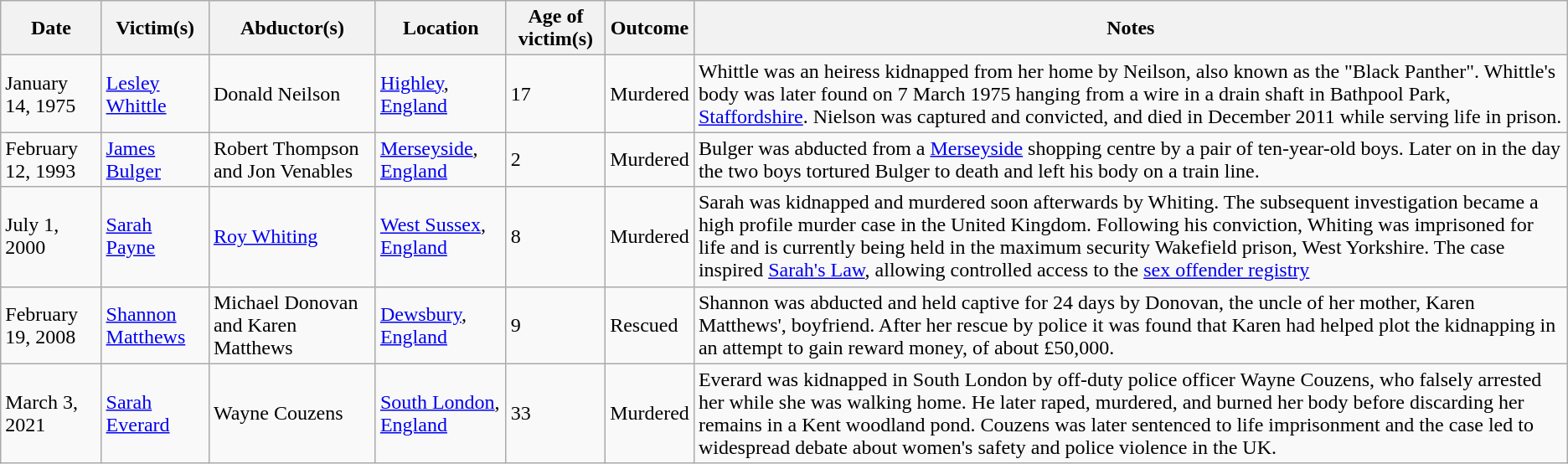<table class="wikitable sortable">
<tr>
<th>Date</th>
<th>Victim(s)</th>
<th>Abductor(s)</th>
<th>Location</th>
<th>Age of victim(s)</th>
<th>Outcome</th>
<th>Notes</th>
</tr>
<tr>
<td>January 14, 1975</td>
<td><a href='#'>Lesley Whittle</a></td>
<td>Donald Neilson</td>
<td><a href='#'>Highley</a>, <a href='#'>England</a></td>
<td>17</td>
<td>Murdered</td>
<td>Whittle was an heiress kidnapped from her home by Neilson, also known as the "Black Panther".  Whittle's body was later found on 7 March 1975 hanging from a wire in a drain shaft in Bathpool Park, <a href='#'>Staffordshire</a>.  Nielson was captured and convicted, and died in December 2011 while serving life in prison.</td>
</tr>
<tr>
<td>February 12, 1993</td>
<td><a href='#'>James Bulger</a></td>
<td>Robert Thompson and Jon Venables</td>
<td><a href='#'>Merseyside</a>, <a href='#'>England</a></td>
<td>2</td>
<td>Murdered</td>
<td>Bulger was abducted from a <a href='#'>Merseyside</a> shopping centre by a pair of ten-year-old boys. Later on in the day the two boys tortured Bulger to death and left his body on a train line.</td>
</tr>
<tr>
<td>July 1, 2000</td>
<td><a href='#'>Sarah Payne</a></td>
<td><a href='#'>Roy Whiting</a></td>
<td><a href='#'>West Sussex</a>, <a href='#'>England</a></td>
<td>8</td>
<td>Murdered</td>
<td>Sarah was kidnapped and murdered soon afterwards by Whiting. The subsequent investigation became a high profile murder case in the United Kingdom. Following his conviction, Whiting was imprisoned for life and is currently being held in the maximum security Wakefield prison, West Yorkshire.  The case inspired <a href='#'>Sarah's Law</a>, allowing controlled access to the <a href='#'>sex offender registry</a></td>
</tr>
<tr>
<td>February 19, 2008</td>
<td><a href='#'>Shannon Matthews</a></td>
<td>Michael Donovan and Karen Matthews</td>
<td><a href='#'>Dewsbury</a>, <a href='#'>England</a></td>
<td>9</td>
<td>Rescued</td>
<td>Shannon was abducted and held captive for 24 days by Donovan, the uncle of her mother, Karen Matthews', boyfriend. After her rescue by police it was found that Karen had helped plot the kidnapping in an attempt to gain reward money, of about £50,000.</td>
</tr>
<tr>
<td>March 3, 2021</td>
<td><a href='#'>Sarah Everard</a></td>
<td>Wayne Couzens</td>
<td><a href='#'>South London</a>, <a href='#'>England</a></td>
<td>33</td>
<td>Murdered</td>
<td>Everard was kidnapped in South London by off-duty police officer Wayne Couzens, who falsely arrested her while she was walking home. He later raped, murdered, and burned her body before discarding her remains in a Kent woodland pond. Couzens was later sentenced to life imprisonment and the case led to widespread debate about women's safety and police violence in the UK.</td>
</tr>
</table>
